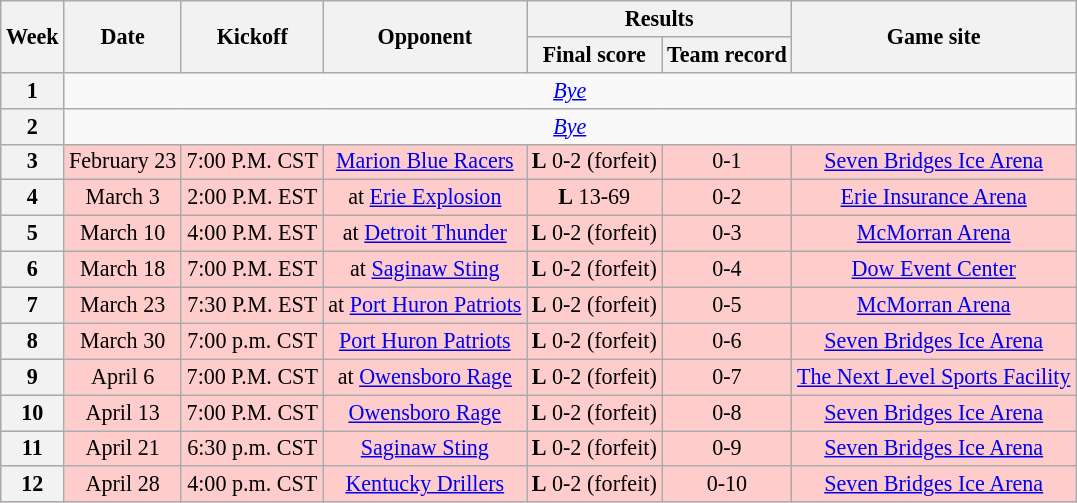<table class="wikitable" align="center" style="font-size: 92%">
<tr>
<th rowspan="2">Week</th>
<th rowspan="2">Date</th>
<th rowspan="2">Kickoff</th>
<th rowspan="2">Opponent</th>
<th colspan="2">Results</th>
<th rowspan="2">Game site</th>
</tr>
<tr>
<th>Final score</th>
<th>Team record</th>
</tr>
<tr style=>
<th>1</th>
<td colspan="8" style="text-align:center;"><em><a href='#'>Bye</a></em></td>
</tr>
<tr style=>
<th>2</th>
<td colspan="8" style="text-align:center;"><em><a href='#'>Bye</a></em></td>
</tr>
<tr style="background:#fcc">
<th>3</th>
<td style="text-align:center;">February 23</td>
<td style="text-align:center;">7:00 P.M. CST</td>
<td style="text-align:center;"><a href='#'>Marion Blue Racers</a></td>
<td style="text-align:center;"><strong>L</strong> 0-2 (forfeit)</td>
<td style="text-align:center;">0-1</td>
<td style="text-align:center;"><a href='#'>Seven Bridges Ice Arena</a></td>
</tr>
<tr style="background:#fcc">
<th>4</th>
<td style="text-align:center;">March 3</td>
<td style="text-align:center;">2:00 P.M. EST</td>
<td style="text-align:center;">at <a href='#'>Erie Explosion</a></td>
<td style="text-align:center;"><strong>L</strong> 13-69</td>
<td style="text-align:center;">0-2</td>
<td style="text-align:center;"><a href='#'>Erie Insurance Arena</a></td>
</tr>
<tr style="background:#fcc">
<th>5</th>
<td style="text-align:center;">March 10</td>
<td style="text-align:center;">4:00 P.M. EST</td>
<td style="text-align:center;">at <a href='#'>Detroit Thunder</a></td>
<td style="text-align:center;"><strong>L</strong> 0-2 (forfeit)</td>
<td style="text-align:center;">0-3</td>
<td style="text-align:center;"><a href='#'>McMorran Arena</a></td>
</tr>
<tr style="background:#fcc">
<th>6</th>
<td style="text-align:center;">March 18</td>
<td style="text-align:center;">7:00 P.M. EST</td>
<td style="text-align:center;">at <a href='#'>Saginaw Sting</a></td>
<td style="text-align:center;"><strong>L</strong> 0-2 (forfeit)</td>
<td style="text-align:center;">0-4</td>
<td style="text-align:center;"><a href='#'>Dow Event Center</a></td>
</tr>
<tr style="background:#fcc">
<th>7</th>
<td style="text-align:center;">March 23</td>
<td style="text-align:center;">7:30 P.M. EST</td>
<td style="text-align:center;">at <a href='#'>Port Huron Patriots</a></td>
<td style="text-align:center;"><strong>L</strong> 0-2 (forfeit)</td>
<td style="text-align:center;">0-5</td>
<td style="text-align:center;"><a href='#'>McMorran Arena</a></td>
</tr>
<tr style="background:#fcc">
<th>8</th>
<td style="text-align:center;">March 30</td>
<td style="text-align:center;">7:00 p.m. CST</td>
<td style="text-align:center;"><a href='#'>Port Huron Patriots</a></td>
<td style="text-align:center;"><strong>L</strong> 0-2 (forfeit)</td>
<td style="text-align:center;">0-6</td>
<td style="text-align:center;"><a href='#'>Seven Bridges Ice Arena</a></td>
</tr>
<tr style="background:#fcc">
<th>9</th>
<td style="text-align:center;">April 6</td>
<td style="text-align:center;">7:00 P.M. CST</td>
<td style="text-align:center;">at <a href='#'>Owensboro Rage</a></td>
<td style="text-align:center;"><strong>L</strong> 0-2 (forfeit)</td>
<td style="text-align:center;">0-7</td>
<td style="text-align:center;"><a href='#'>The Next Level Sports Facility</a></td>
</tr>
<tr style="background:#fcc">
<th>10</th>
<td style="text-align:center;">April 13</td>
<td style="text-align:center;">7:00 P.M. CST</td>
<td style="text-align:center;"><a href='#'>Owensboro Rage</a></td>
<td style="text-align:center;"><strong>L</strong> 0-2 (forfeit)</td>
<td style="text-align:center;">0-8</td>
<td style="text-align:center;"><a href='#'>Seven Bridges Ice Arena</a></td>
</tr>
<tr style="background:#fcc">
<th>11</th>
<td style="text-align:center;">April 21</td>
<td style="text-align:center;">6:30 p.m. CST</td>
<td style="text-align:center;"><a href='#'>Saginaw Sting</a></td>
<td style="text-align:center;"><strong>L</strong> 0-2 (forfeit)</td>
<td style="text-align:center;">0-9</td>
<td style="text-align:center;"><a href='#'>Seven Bridges Ice Arena</a></td>
</tr>
<tr style="background:#fcc">
<th>12</th>
<td style="text-align:center;">April 28</td>
<td style="text-align:center;">4:00 p.m. CST</td>
<td style="text-align:center;"><a href='#'>Kentucky Drillers</a></td>
<td style="text-align:center;"><strong>L</strong> 0-2 (forfeit)</td>
<td style="text-align:center;">0-10</td>
<td style="text-align:center;"><a href='#'>Seven Bridges Ice Arena</a></td>
</tr>
</table>
